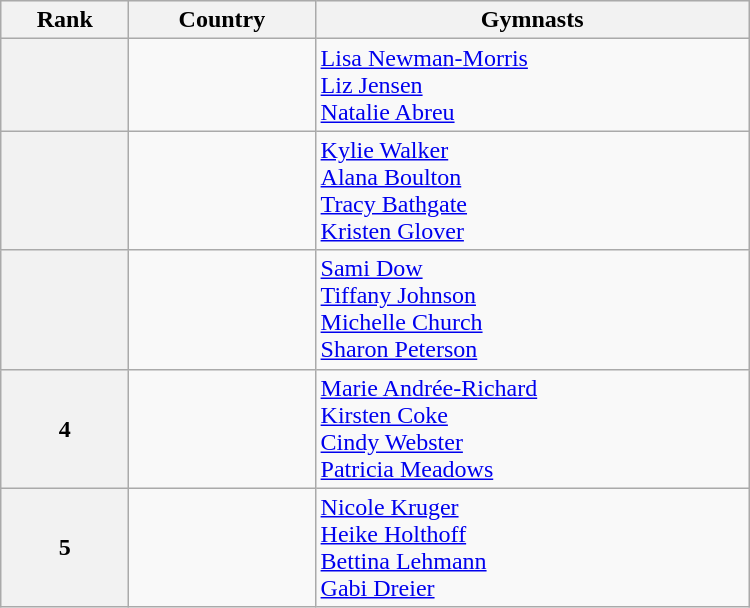<table class="wikitable" width=500>
<tr bgcolor="#efefef">
<th>Rank</th>
<th>Country</th>
<th>Gymnasts</th>
</tr>
<tr>
<th></th>
<td></td>
<td><a href='#'>Lisa Newman-Morris</a> <br> <a href='#'>Liz Jensen</a> <br> <a href='#'>Natalie Abreu</a>  </td>
</tr>
<tr>
<th></th>
<td></td>
<td><a href='#'>Kylie Walker</a> <br> <a href='#'>Alana Boulton</a> <br> <a href='#'>Tracy Bathgate</a><br> <a href='#'>Kristen Glover</a></td>
</tr>
<tr>
<th></th>
<td></td>
<td><a href='#'>Sami Dow</a> <br> <a href='#'>Tiffany Johnson</a> <br> <a href='#'>Michelle Church</a><br> <a href='#'>Sharon Peterson</a></td>
</tr>
<tr>
<th>4</th>
<td></td>
<td><a href='#'>Marie Andrée-Richard</a> <br> <a href='#'>Kirsten Coke</a> <br> <a href='#'>Cindy Webster</a> <br> <a href='#'>Patricia Meadows</a></td>
</tr>
<tr>
<th>5</th>
<td></td>
<td><a href='#'>Nicole Kruger</a> <br> <a href='#'>Heike Holthoff</a> <br> <a href='#'>Bettina Lehmann</a><br> <a href='#'>Gabi Dreier</a></td>
</tr>
</table>
